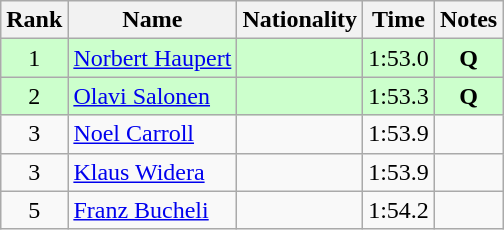<table class="wikitable sortable" style="text-align:center">
<tr>
<th>Rank</th>
<th>Name</th>
<th>Nationality</th>
<th>Time</th>
<th>Notes</th>
</tr>
<tr bgcolor=ccffcc>
<td>1</td>
<td align=left><a href='#'>Norbert Haupert</a></td>
<td align=left></td>
<td>1:53.0</td>
<td><strong>Q</strong></td>
</tr>
<tr bgcolor=ccffcc>
<td>2</td>
<td align=left><a href='#'>Olavi Salonen</a></td>
<td align=left></td>
<td>1:53.3</td>
<td><strong>Q</strong></td>
</tr>
<tr>
<td>3</td>
<td align=left><a href='#'>Noel Carroll</a></td>
<td align=left></td>
<td>1:53.9</td>
<td></td>
</tr>
<tr>
<td>3</td>
<td align=left><a href='#'>Klaus Widera</a></td>
<td align=left></td>
<td>1:53.9</td>
<td></td>
</tr>
<tr>
<td>5</td>
<td align=left><a href='#'>Franz Bucheli</a></td>
<td align=left></td>
<td>1:54.2</td>
<td></td>
</tr>
</table>
